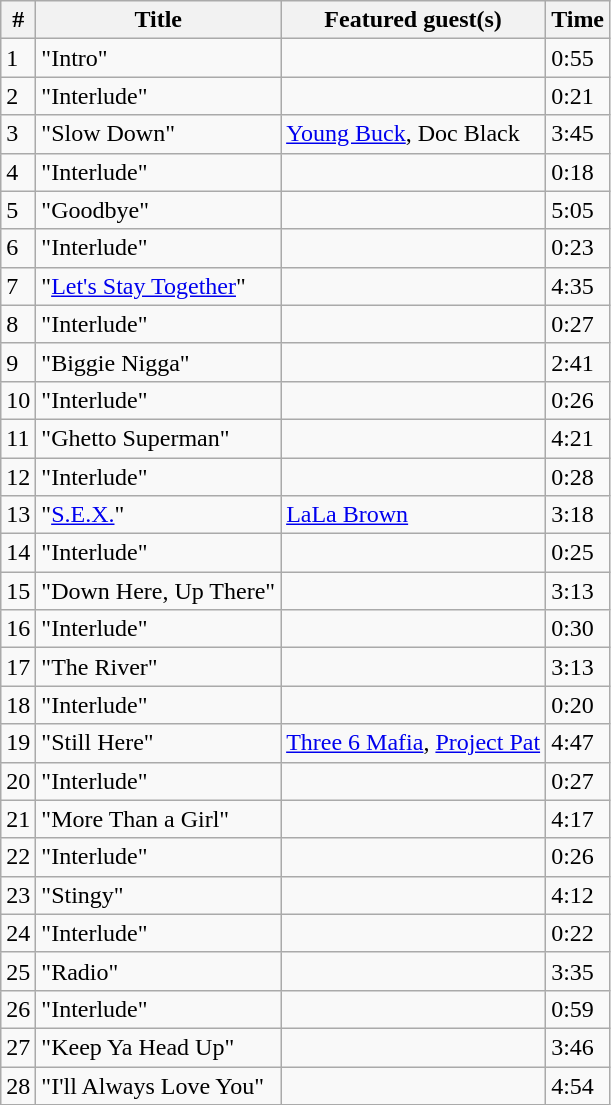<table class="wikitable">
<tr>
<th>#</th>
<th>Title</th>
<th>Featured guest(s)</th>
<th>Time</th>
</tr>
<tr>
<td>1</td>
<td>"Intro"</td>
<td></td>
<td>0:55</td>
</tr>
<tr>
<td>2</td>
<td>"Interlude"</td>
<td></td>
<td>0:21</td>
</tr>
<tr>
<td>3</td>
<td>"Slow Down"</td>
<td><a href='#'>Young Buck</a>, Doc Black</td>
<td>3:45</td>
</tr>
<tr>
<td>4</td>
<td>"Interlude"</td>
<td></td>
<td>0:18</td>
</tr>
<tr>
<td>5</td>
<td>"Goodbye"</td>
<td></td>
<td>5:05</td>
</tr>
<tr>
<td>6</td>
<td>"Interlude"</td>
<td></td>
<td>0:23</td>
</tr>
<tr>
<td>7</td>
<td>"<a href='#'>Let's Stay Together</a>"</td>
<td></td>
<td>4:35</td>
</tr>
<tr>
<td>8</td>
<td>"Interlude"</td>
<td></td>
<td>0:27</td>
</tr>
<tr>
<td>9</td>
<td>"Biggie Nigga"</td>
<td></td>
<td>2:41</td>
</tr>
<tr>
<td>10</td>
<td>"Interlude"</td>
<td></td>
<td>0:26</td>
</tr>
<tr>
<td>11</td>
<td>"Ghetto Superman"</td>
<td></td>
<td>4:21</td>
</tr>
<tr>
<td>12</td>
<td>"Interlude"</td>
<td></td>
<td>0:28</td>
</tr>
<tr>
<td>13</td>
<td>"<a href='#'>S.E.X.</a>"</td>
<td><a href='#'>LaLa Brown</a></td>
<td>3:18</td>
</tr>
<tr>
<td>14</td>
<td>"Interlude"</td>
<td></td>
<td>0:25</td>
</tr>
<tr>
<td>15</td>
<td>"Down Here, Up There"</td>
<td></td>
<td>3:13</td>
</tr>
<tr>
<td>16</td>
<td>"Interlude"</td>
<td></td>
<td>0:30</td>
</tr>
<tr>
<td>17</td>
<td>"The River"</td>
<td></td>
<td>3:13</td>
</tr>
<tr>
<td>18</td>
<td>"Interlude"</td>
<td></td>
<td>0:20</td>
</tr>
<tr>
<td>19</td>
<td>"Still Here"</td>
<td><a href='#'>Three 6 Mafia</a>, <a href='#'>Project Pat</a></td>
<td>4:47</td>
</tr>
<tr>
<td>20</td>
<td>"Interlude"</td>
<td></td>
<td>0:27</td>
</tr>
<tr>
<td>21</td>
<td>"More Than a Girl"</td>
<td></td>
<td>4:17</td>
</tr>
<tr>
<td>22</td>
<td>"Interlude"</td>
<td></td>
<td>0:26</td>
</tr>
<tr>
<td>23</td>
<td>"Stingy"</td>
<td></td>
<td>4:12</td>
</tr>
<tr>
<td>24</td>
<td>"Interlude"</td>
<td></td>
<td>0:22</td>
</tr>
<tr>
<td>25</td>
<td>"Radio"</td>
<td></td>
<td>3:35</td>
</tr>
<tr>
<td>26</td>
<td>"Interlude"</td>
<td></td>
<td>0:59</td>
</tr>
<tr>
<td>27</td>
<td>"Keep Ya Head Up"</td>
<td></td>
<td>3:46</td>
</tr>
<tr>
<td>28</td>
<td>"I'll Always Love You"</td>
<td></td>
<td>4:54</td>
</tr>
</table>
